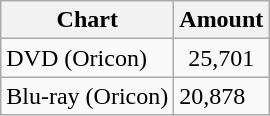<table class="wikitable">
<tr>
<th>Chart</th>
<th>Amount</th>
</tr>
<tr>
<td>DVD (Oricon)</td>
<td align="center">25,701</td>
</tr>
<tr>
<td>Blu-ray (Oricon)</td>
<td>20,878</td>
</tr>
</table>
